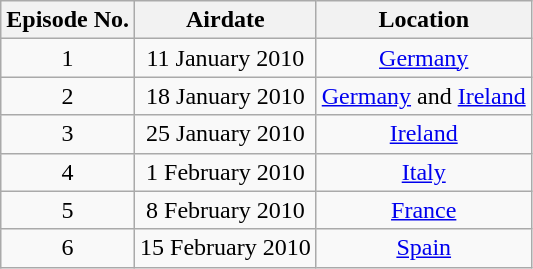<table class="wikitable" style="text-align:center;">
<tr>
<th>Episode No.</th>
<th>Airdate</th>
<th>Location</th>
</tr>
<tr>
<td>1</td>
<td>11 January 2010</td>
<td><a href='#'>Germany</a></td>
</tr>
<tr>
<td>2</td>
<td>18 January 2010</td>
<td><a href='#'>Germany</a> and <a href='#'>Ireland</a></td>
</tr>
<tr>
<td>3</td>
<td>25 January 2010</td>
<td><a href='#'>Ireland</a></td>
</tr>
<tr>
<td>4</td>
<td>1 February 2010</td>
<td><a href='#'>Italy</a></td>
</tr>
<tr>
<td>5</td>
<td>8 February 2010</td>
<td><a href='#'>France</a></td>
</tr>
<tr>
<td>6</td>
<td>15 February 2010</td>
<td><a href='#'>Spain</a></td>
</tr>
</table>
